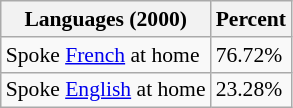<table class="wikitable sortable collapsible" style="font-size: 90%;">
<tr>
<th>Languages (2000) </th>
<th>Percent</th>
</tr>
<tr>
<td>Spoke <a href='#'>French</a> at home</td>
<td>76.72%</td>
</tr>
<tr>
<td>Spoke <a href='#'>English</a> at home</td>
<td>23.28%</td>
</tr>
</table>
